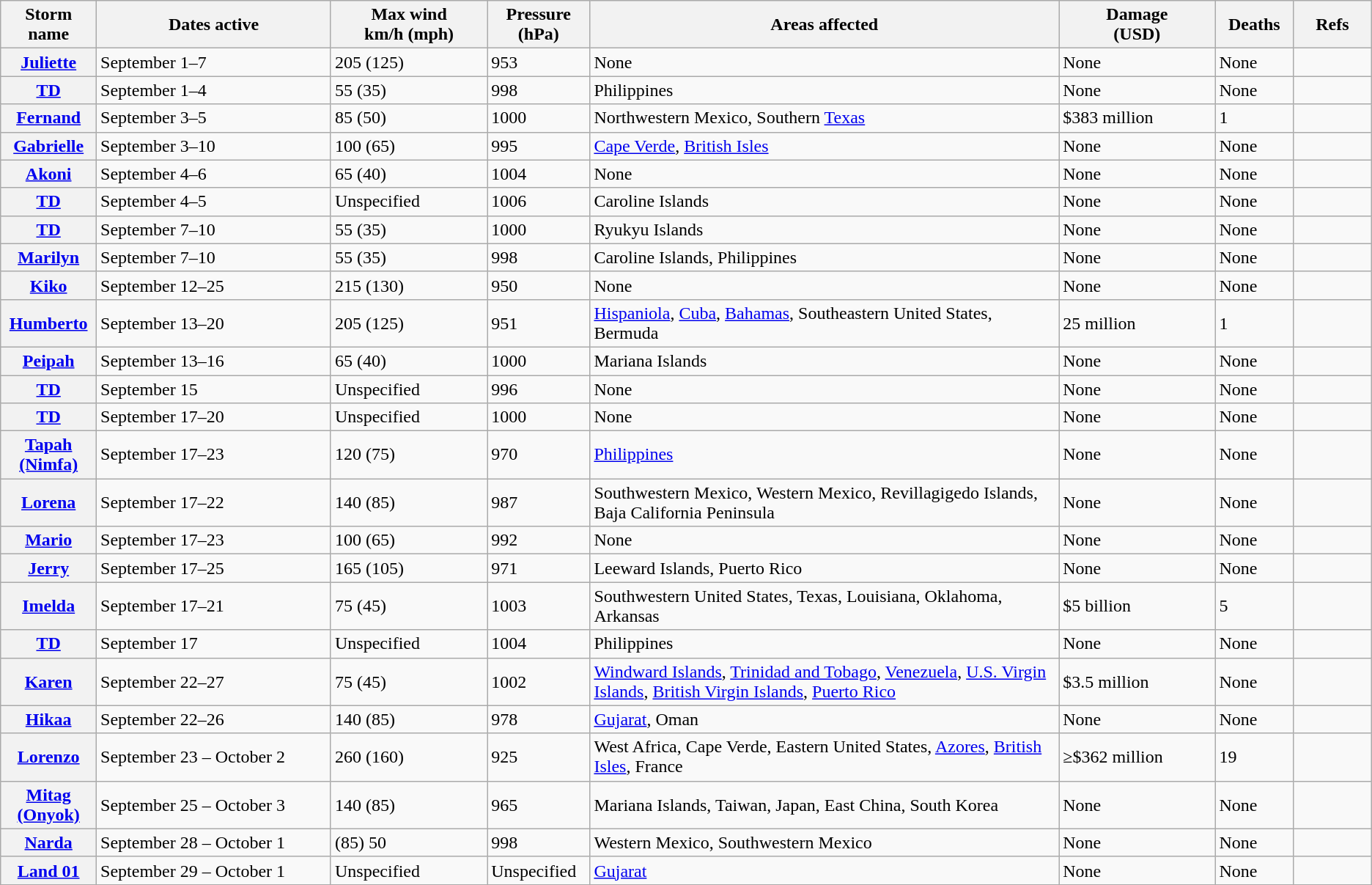<table class="wikitable sortable">
<tr>
<th width="5%">Storm name</th>
<th width="15%">Dates active</th>
<th width="10%">Max wind<br>km/h (mph)</th>
<th width="5%">Pressure<br>(hPa)</th>
<th width="30%">Areas affected</th>
<th width="10%">Damage<br>(USD)</th>
<th width="5%">Deaths</th>
<th width="5%">Refs</th>
</tr>
<tr>
<th><a href='#'>Juliette</a></th>
<td>September 1–7</td>
<td>205 (125)</td>
<td>953</td>
<td>None</td>
<td>None</td>
<td>None</td>
<td></td>
</tr>
<tr>
<th><a href='#'>TD</a></th>
<td>September 1–4</td>
<td>55 (35)</td>
<td>998</td>
<td>Philippines</td>
<td>None</td>
<td>None</td>
<td></td>
</tr>
<tr>
<th><a href='#'>Fernand</a></th>
<td>September 3–5</td>
<td>85 (50)</td>
<td>1000</td>
<td>Northwestern Mexico, Southern <a href='#'>Texas</a></td>
<td>$383 million</td>
<td>1</td>
<td></td>
</tr>
<tr>
<th><a href='#'>Gabrielle</a></th>
<td>September 3–10</td>
<td>100 (65)</td>
<td>995</td>
<td><a href='#'>Cape Verde</a>, <a href='#'>British Isles</a></td>
<td>None</td>
<td>None</td>
<td></td>
</tr>
<tr>
<th><a href='#'>Akoni</a></th>
<td>September 4–6</td>
<td>65 (40)</td>
<td>1004</td>
<td>None</td>
<td>None</td>
<td>None</td>
<td></td>
</tr>
<tr>
<th><a href='#'>TD</a></th>
<td>September 4–5</td>
<td>Unspecified</td>
<td>1006</td>
<td>Caroline Islands</td>
<td>None</td>
<td>None</td>
<td></td>
</tr>
<tr>
<th><a href='#'>TD</a></th>
<td>September 7–10</td>
<td>55 (35)</td>
<td>1000</td>
<td>Ryukyu Islands</td>
<td>None</td>
<td>None</td>
<td></td>
</tr>
<tr>
<th><a href='#'>Marilyn</a></th>
<td>September 7–10</td>
<td>55 (35)</td>
<td>998</td>
<td>Caroline Islands, Philippines</td>
<td>None</td>
<td>None</td>
<td></td>
</tr>
<tr>
<th><a href='#'>Kiko</a></th>
<td>September 12–25</td>
<td>215 (130)</td>
<td>950</td>
<td>None</td>
<td>None</td>
<td>None</td>
<td></td>
</tr>
<tr>
<th><a href='#'>Humberto</a></th>
<td>September 13–20</td>
<td>205 (125)</td>
<td>951</td>
<td><a href='#'>Hispaniola</a>, <a href='#'>Cuba</a>, <a href='#'>Bahamas</a>, Southeastern United States, Bermuda</td>
<td>25 million</td>
<td>1</td>
<td></td>
</tr>
<tr>
<th><a href='#'>Peipah</a></th>
<td>September 13–16</td>
<td>65 (40)</td>
<td>1000</td>
<td>Mariana Islands</td>
<td>None</td>
<td>None</td>
<td></td>
</tr>
<tr>
<th><a href='#'>TD</a></th>
<td>September 15</td>
<td>Unspecified</td>
<td>996</td>
<td>None</td>
<td>None</td>
<td>None</td>
<td></td>
</tr>
<tr>
<th><a href='#'>TD</a></th>
<td>September 17–20</td>
<td>Unspecified</td>
<td>1000</td>
<td>None</td>
<td>None</td>
<td>None</td>
<td></td>
</tr>
<tr>
<th><a href='#'>Tapah (Nimfa)</a></th>
<td>September 17–23</td>
<td>120 (75)</td>
<td>970</td>
<td><a href='#'>Philippines</a></td>
<td>None</td>
<td>None</td>
<td></td>
</tr>
<tr>
<th><a href='#'>Lorena</a></th>
<td>September 17–22</td>
<td>140 (85)</td>
<td>987</td>
<td>Southwestern Mexico, Western Mexico, Revillagigedo Islands, Baja California Peninsula</td>
<td>None</td>
<td>None</td>
<td></td>
</tr>
<tr>
<th><a href='#'>Mario</a></th>
<td>September 17–23</td>
<td>100 (65)</td>
<td>992</td>
<td>None</td>
<td>None</td>
<td>None</td>
<td></td>
</tr>
<tr>
<th><a href='#'>Jerry</a></th>
<td>September 17–25</td>
<td>165 (105)</td>
<td>971</td>
<td>Leeward Islands, Puerto Rico</td>
<td>None</td>
<td>None</td>
<td></td>
</tr>
<tr>
<th><a href='#'>Imelda</a></th>
<td>September 17–21</td>
<td>75 (45)</td>
<td>1003</td>
<td>Southwestern United States, Texas, Louisiana, Oklahoma, Arkansas</td>
<td>$5 billion</td>
<td>5</td>
<td></td>
</tr>
<tr>
<th><a href='#'>TD</a></th>
<td>September 17</td>
<td>Unspecified</td>
<td>1004</td>
<td>Philippines</td>
<td>None</td>
<td>None</td>
<td></td>
</tr>
<tr>
<th><a href='#'>Karen</a></th>
<td>September 22–27</td>
<td>75 (45)</td>
<td>1002</td>
<td><a href='#'>Windward Islands</a>, <a href='#'>Trinidad and Tobago</a>, <a href='#'>Venezuela</a>, <a href='#'>U.S. Virgin Islands</a>, <a href='#'>British Virgin Islands</a>, <a href='#'>Puerto Rico</a></td>
<td>$3.5 million</td>
<td>None</td>
<td></td>
</tr>
<tr>
<th><a href='#'>Hikaa</a></th>
<td>September 22–26</td>
<td>140 (85)</td>
<td>978</td>
<td><a href='#'>Gujarat</a>, Oman</td>
<td>None</td>
<td>None</td>
<td></td>
</tr>
<tr>
<th><a href='#'>Lorenzo</a></th>
<td>September 23 – October 2</td>
<td>260 (160)</td>
<td>925</td>
<td>West Africa, Cape Verde, Eastern United States, <a href='#'>Azores</a>, <a href='#'>British Isles</a>, France</td>
<td>≥$362 million</td>
<td>19</td>
<td></td>
</tr>
<tr>
<th><a href='#'>Mitag (Onyok)</a></th>
<td>September 25 – October 3</td>
<td>140 (85)</td>
<td>965</td>
<td>Mariana Islands, Taiwan, Japan, East China, South Korea</td>
<td>None</td>
<td>None</td>
<td></td>
</tr>
<tr>
<th><a href='#'>Narda</a></th>
<td>September 28 – October 1</td>
<td>(85) 50</td>
<td>998</td>
<td>Western Mexico, Southwestern Mexico</td>
<td>None</td>
<td>None</td>
<td></td>
</tr>
<tr>
<th><a href='#'>Land 01</a></th>
<td>September 29 – October 1</td>
<td>Unspecified</td>
<td>Unspecified</td>
<td><a href='#'>Gujarat</a></td>
<td>None</td>
<td>None</td>
<td></td>
</tr>
<tr>
</tr>
</table>
